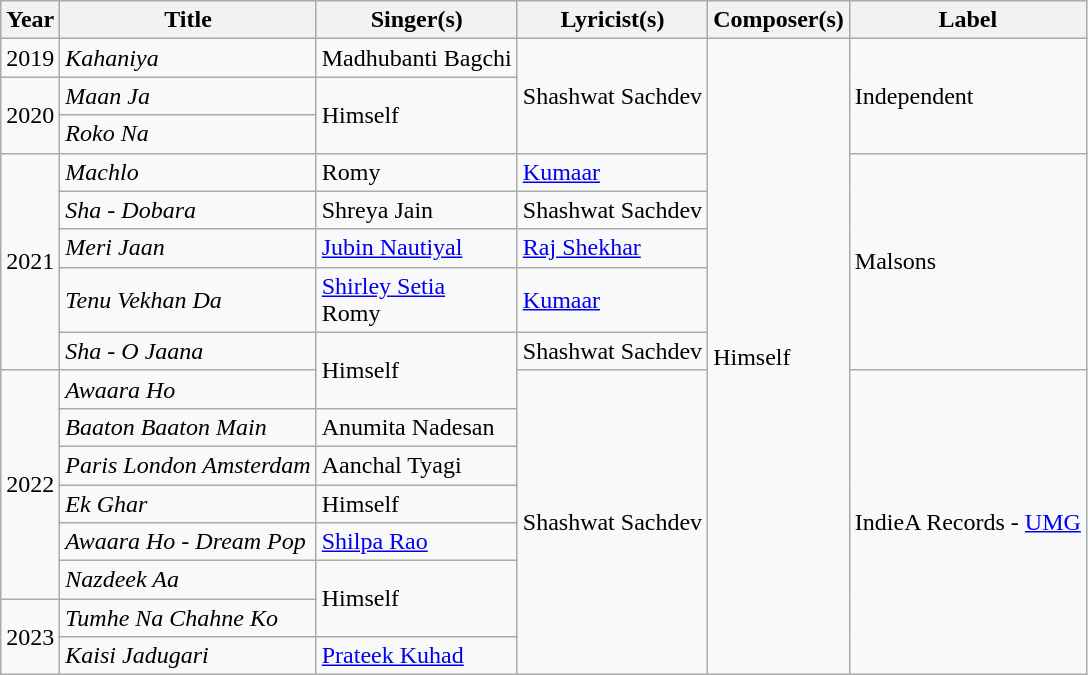<table class="wikitable sortable mw-collapsible">
<tr>
<th>Year</th>
<th>Title</th>
<th>Singer(s)</th>
<th>Lyricist(s)</th>
<th>Composer(s)</th>
<th>Label</th>
</tr>
<tr>
<td>2019</td>
<td><em>Kahaniya</em></td>
<td>Madhubanti Bagchi</td>
<td rowspan="3">Shashwat Sachdev</td>
<td rowspan="16">Himself</td>
<td rowspan="3">Independent</td>
</tr>
<tr>
<td rowspan="2">2020</td>
<td><em>Maan Ja</em></td>
<td rowspan="2">Himself</td>
</tr>
<tr>
<td><em>Roko Na</em></td>
</tr>
<tr>
<td rowspan="5">2021</td>
<td><em>Machlo</em></td>
<td>Romy</td>
<td><a href='#'>Kumaar</a></td>
<td rowspan="5">Malsons</td>
</tr>
<tr>
<td><em>Sha - Dobara</em></td>
<td>Shreya Jain</td>
<td>Shashwat Sachdev</td>
</tr>
<tr>
<td><em>Meri Jaan</em></td>
<td><a href='#'>Jubin Nautiyal</a></td>
<td><a href='#'>Raj Shekhar</a></td>
</tr>
<tr>
<td><em>Tenu Vekhan Da</em></td>
<td><a href='#'>Shirley Setia</a><br>Romy</td>
<td><a href='#'>Kumaar</a></td>
</tr>
<tr>
<td><em>Sha - O Jaana</em></td>
<td rowspan="2">Himself</td>
<td>Shashwat Sachdev</td>
</tr>
<tr>
<td rowspan="6">2022</td>
<td><em>Awaara Ho</em></td>
<td rowspan="8">Shashwat Sachdev</td>
<td rowspan="8">IndieA Records - <a href='#'>UMG</a></td>
</tr>
<tr>
<td><em>Baaton Baaton Main</em></td>
<td>Anumita Nadesan</td>
</tr>
<tr>
<td><em>Paris London Amsterdam</em></td>
<td>Aanchal Tyagi</td>
</tr>
<tr>
<td><em>Ek Ghar</em></td>
<td>Himself</td>
</tr>
<tr>
<td><em>Awaara Ho - Dream Pop</em></td>
<td><a href='#'>Shilpa Rao</a></td>
</tr>
<tr>
<td><em>Nazdeek Aa</em></td>
<td rowspan="2">Himself</td>
</tr>
<tr>
<td rowspan="2">2023</td>
<td><em>Tumhe Na Chahne Ko</em></td>
</tr>
<tr>
<td><em>Kaisi Jadugari</em></td>
<td><a href='#'>Prateek Kuhad</a></td>
</tr>
</table>
